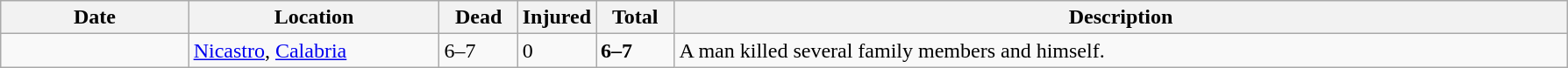<table class="wikitable sortable mw-datatable">
<tr>
<th width=12%>Date</th>
<th width=16%>Location</th>
<th width=5%>Dead</th>
<th width=5%>Injured</th>
<th width=5%>Total</th>
<th width=60%>Description</th>
</tr>
<tr>
<td></td>
<td><a href='#'>Nicastro</a>, <a href='#'>Calabria</a></td>
<td>6–7</td>
<td>0</td>
<td><strong>6–7</strong></td>
<td>A man killed several family members and himself.</td>
</tr>
</table>
